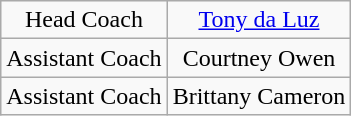<table class="wikitable" style="text-align: center;">
<tr>
<td>Head Coach</td>
<td><a href='#'>Tony da Luz</a></td>
</tr>
<tr>
<td>Assistant Coach</td>
<td>Courtney Owen</td>
</tr>
<tr>
<td>Assistant Coach</td>
<td>Brittany Cameron</td>
</tr>
</table>
